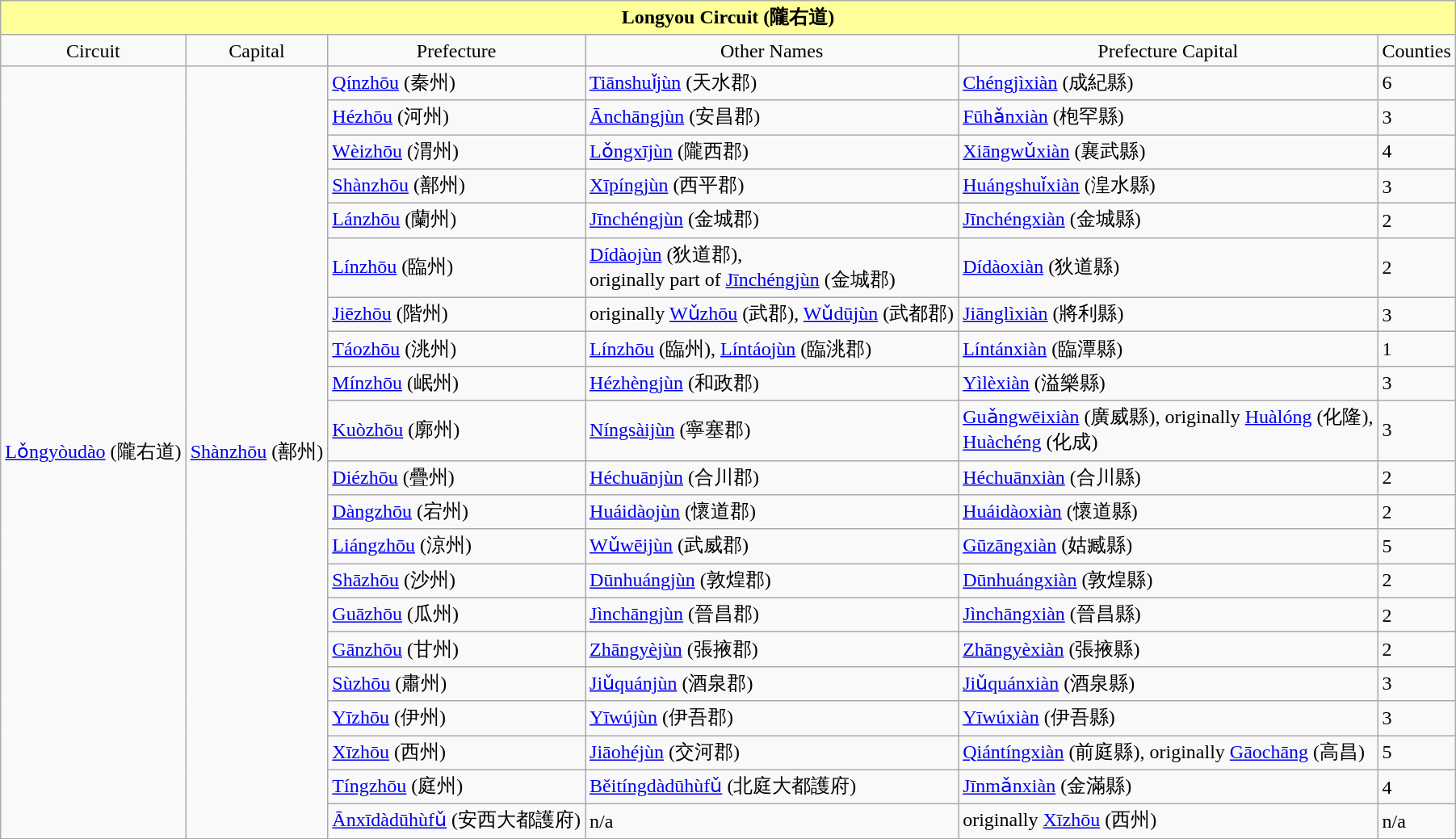<table class="wikitable collapsible collapsed">
<tr>
<th colspan="12" align="center" style="background: #ffff99;"><strong>Longyou Circuit (隴右道)</strong></th>
</tr>
<tr align="center">
<td>Circuit</td>
<td>Capital</td>
<td>Prefecture</td>
<td>Other Names</td>
<td>Prefecture Capital</td>
<td>Counties</td>
</tr>
<tr>
<td rowspan="21"><a href='#'>Lǒngyòudào</a> (隴右道)</td>
<td rowspan="21"><a href='#'>Shànzhōu</a> (鄯州)</td>
<td><a href='#'>Qínzhōu</a> (秦州)</td>
<td><a href='#'>Tiānshuǐjùn</a> (天水郡)</td>
<td><a href='#'>Chéngjìxiàn</a> (成紀縣)</td>
<td>6</td>
</tr>
<tr>
<td><a href='#'>Hézhōu</a> (河州)</td>
<td><a href='#'>Ānchāngjùn</a> (安昌郡)</td>
<td><a href='#'>Fūhǎnxiàn</a> (枹罕縣)</td>
<td>3</td>
</tr>
<tr>
<td><a href='#'>Wèizhōu</a> (渭州)</td>
<td><a href='#'>Lǒngxījùn</a> (隴西郡)</td>
<td><a href='#'>Xiāngwǔxiàn</a> (襄武縣)</td>
<td>4</td>
</tr>
<tr>
<td><a href='#'>Shànzhōu</a> (鄯州)</td>
<td><a href='#'>Xīpíngjùn</a> (西平郡)</td>
<td><a href='#'>Huángshuǐxiàn</a> (湟水縣)</td>
<td>3</td>
</tr>
<tr>
<td><a href='#'>Lánzhōu</a> (蘭州)</td>
<td><a href='#'>Jīnchéngjùn</a> (金城郡)</td>
<td><a href='#'>Jīnchéngxiàn</a> (金城縣)</td>
<td>2</td>
</tr>
<tr>
<td><a href='#'>Línzhōu</a> (臨州)</td>
<td><a href='#'>Dídàojùn</a> (狄道郡),<br>originally part of <a href='#'>Jīnchéngjùn</a> (金城郡)</td>
<td><a href='#'>Dídàoxiàn</a> (狄道縣)</td>
<td>2</td>
</tr>
<tr>
<td><a href='#'>Jiēzhōu</a> (階州)</td>
<td>originally <a href='#'>Wǔzhōu</a> (武郡), <a href='#'>Wǔdūjùn</a> (武都郡)</td>
<td><a href='#'>Jiānglìxiàn</a> (將利縣)</td>
<td>3</td>
</tr>
<tr>
<td><a href='#'>Táozhōu</a> (洮州)</td>
<td><a href='#'>Línzhōu</a> (臨州), <a href='#'>Líntáojùn</a> (臨洮郡)</td>
<td><a href='#'>Líntánxiàn</a> (臨潭縣)</td>
<td>1</td>
</tr>
<tr>
<td><a href='#'>Mínzhōu</a> (岷州)</td>
<td><a href='#'>Hézhèngjùn</a> (和政郡)</td>
<td><a href='#'>Yìlèxiàn</a> (溢樂縣)</td>
<td>3</td>
</tr>
<tr>
<td><a href='#'>Kuòzhōu</a> (廓州)</td>
<td><a href='#'>Níngsàijùn</a> (寧塞郡)</td>
<td><a href='#'>Guǎngwēixiàn</a> (廣威縣), originally <a href='#'>Huàlóng</a> (化隆),<br><a href='#'>Huàchéng</a> (化成)</td>
<td>3</td>
</tr>
<tr>
<td><a href='#'>Diézhōu</a> (疊州)</td>
<td><a href='#'>Héchuānjùn</a> (合川郡)</td>
<td><a href='#'>Héchuānxiàn</a> (合川縣)</td>
<td>2</td>
</tr>
<tr>
<td><a href='#'>Dàngzhōu</a> (宕州)</td>
<td><a href='#'>Huáidàojùn</a> (懷道郡)</td>
<td><a href='#'>Huáidàoxiàn</a> (懷道縣)</td>
<td>2</td>
</tr>
<tr>
<td><a href='#'>Liángzhōu</a> (涼州)</td>
<td><a href='#'>Wǔwēijùn</a> (武威郡)</td>
<td><a href='#'>Gūzāngxiàn</a> (姑臧縣)</td>
<td>5</td>
</tr>
<tr>
<td><a href='#'>Shāzhōu</a> (沙州)</td>
<td><a href='#'>Dūnhuángjùn</a> (敦煌郡)</td>
<td><a href='#'>Dūnhuángxiàn</a> (敦煌縣)</td>
<td>2</td>
</tr>
<tr>
<td><a href='#'>Guāzhōu</a> (瓜州)</td>
<td><a href='#'>Jìnchāngjùn</a> (晉昌郡)</td>
<td><a href='#'>Jìnchāngxiàn</a> (晉昌縣)</td>
<td>2</td>
</tr>
<tr>
<td><a href='#'>Gānzhōu</a> (甘州)</td>
<td><a href='#'>Zhāngyèjùn</a> (張掖郡)</td>
<td><a href='#'>Zhāngyèxiàn</a> (張掖縣)</td>
<td>2</td>
</tr>
<tr>
<td><a href='#'>Sùzhōu</a> (肅州)</td>
<td><a href='#'>Jiǔquánjùn</a> (酒泉郡)</td>
<td><a href='#'>Jiǔquánxiàn</a> (酒泉縣)</td>
<td>3</td>
</tr>
<tr>
<td><a href='#'>Yīzhōu</a> (伊州)</td>
<td><a href='#'>Yīwújùn</a> (伊吾郡)</td>
<td><a href='#'>Yīwúxiàn</a> (伊吾縣)</td>
<td>3</td>
</tr>
<tr>
<td><a href='#'>Xīzhōu</a> (西州)</td>
<td><a href='#'>Jiāohéjùn</a> (交河郡)</td>
<td><a href='#'>Qiántíngxiàn</a> (前庭縣), originally <a href='#'>Gāochāng</a> (高昌)</td>
<td>5</td>
</tr>
<tr>
<td><a href='#'>Tíngzhōu</a> (庭州)</td>
<td><a href='#'>Běitíngdàdūhùfǔ</a> (北庭大都護府)</td>
<td><a href='#'>Jīnmǎnxiàn</a> (金滿縣)</td>
<td>4</td>
</tr>
<tr>
<td><a href='#'>Ānxīdàdūhùfǔ</a> (安西大都護府)</td>
<td>n/a</td>
<td>originally <a href='#'>Xīzhōu</a> (西州)</td>
<td>n/a</td>
</tr>
</table>
